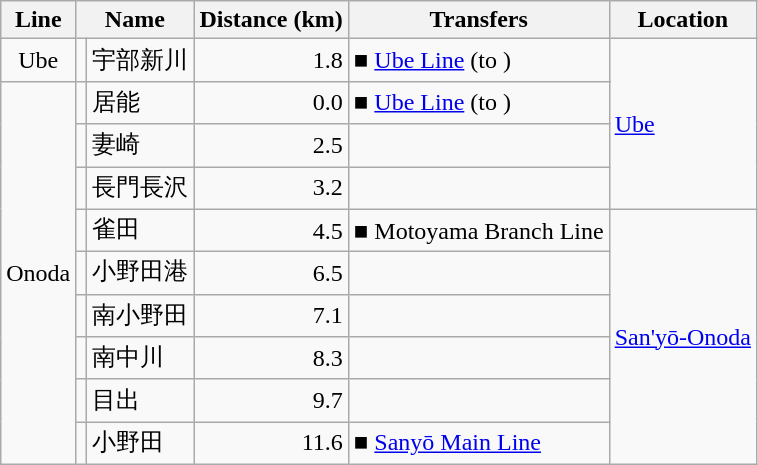<table class="wikitable">
<tr>
<th>Line</th>
<th colspan="2">Name</th>
<th>Distance (km)</th>
<th>Transfers</th>
<th>Location</th>
</tr>
<tr>
<td rowspan="2" align="center">Ube</td>
<td></td>
<td>宇部新川</td>
<td style="text-align: right;">1.8</td>
<td><span>■</span> <a href='#'>Ube Line</a> (to )</td>
<td rowspan="5"><a href='#'>Ube</a></td>
</tr>
<tr>
<td rowspan="2"></td>
<td rowspan="2">居能</td>
<td rowspan="2" style="text-align: right;">0.0</td>
<td rowspan="2"><span>■</span> <a href='#'>Ube Line</a> (to )</td>
</tr>
<tr>
<td rowspan="9" align="center">Onoda</td>
</tr>
<tr>
<td></td>
<td>妻崎</td>
<td style="text-align: right;">2.5</td>
<td> </td>
</tr>
<tr>
<td></td>
<td>長門長沢</td>
<td style="text-align: right;">3.2</td>
<td> </td>
</tr>
<tr>
<td></td>
<td>雀田</td>
<td style="text-align: right;">4.5</td>
<td><span>■</span> Motoyama Branch Line</td>
<td rowspan="6"><a href='#'>San'yō-Onoda</a></td>
</tr>
<tr>
<td></td>
<td>小野田港</td>
<td style="text-align: right;">6.5</td>
<td> </td>
</tr>
<tr>
<td></td>
<td>南小野田</td>
<td style="text-align: right;">7.1</td>
<td> </td>
</tr>
<tr>
<td></td>
<td>南中川</td>
<td style="text-align: right;">8.3</td>
<td> </td>
</tr>
<tr>
<td></td>
<td>目出</td>
<td style="text-align: right;">9.7</td>
<td> </td>
</tr>
<tr>
<td></td>
<td>小野田</td>
<td style="text-align: right;">11.6</td>
<td><span>■</span> <a href='#'>Sanyō Main Line</a></td>
</tr>
</table>
